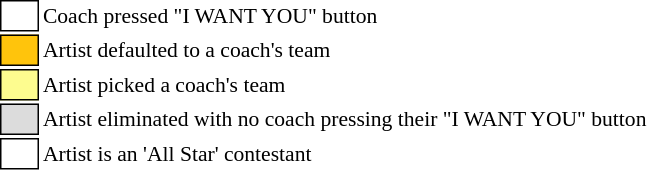<table class="toccolours" style="font-size: 90%; white-space: nowrap;">
<tr>
<td style="background:#ffffff; border:1px solid black;">  <strong></strong>  </td>
<td>Coach pressed "I WANT YOU" button</td>
</tr>
<tr>
<td style="background:#ffc40c; border:1px solid black;">      </td>
<td>Artist defaulted to a coach's team</td>
</tr>
<tr>
<td style="background:#fdfc8f; border:1px solid black;">      </td>
<td style="padding-right: 8px">Artist picked a coach's team</td>
</tr>
<tr>
<td style="background:#dcdcdc; border:1px solid black;">      </td>
<td>Artist eliminated with no coach pressing their "I WANT YOU" button</td>
</tr>
<tr>
<td style="background:#ffffff; border:1px solid black;">    </td>
<td>Artist is an 'All Star' contestant</td>
</tr>
</table>
